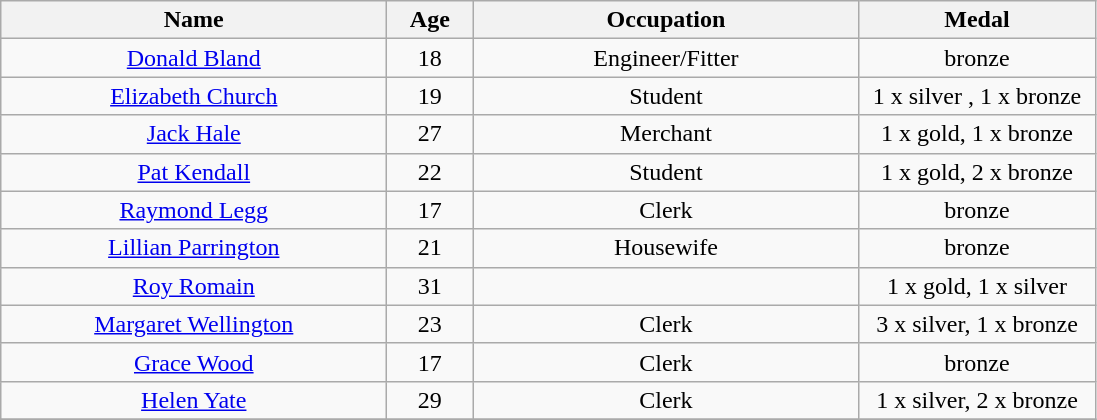<table class="wikitable" style="text-align: center">
<tr>
<th width=250>Name</th>
<th width=50>Age</th>
<th width=250>Occupation</th>
<th width=150>Medal</th>
</tr>
<tr>
<td><a href='#'>Donald Bland</a></td>
<td>18</td>
<td>Engineer/Fitter</td>
<td>bronze</td>
</tr>
<tr>
<td><a href='#'>Elizabeth Church</a></td>
<td>19</td>
<td>Student</td>
<td>1 x silver , 1 x bronze</td>
</tr>
<tr>
<td><a href='#'>Jack Hale</a></td>
<td>27</td>
<td>Merchant</td>
<td>1 x gold, 1 x bronze</td>
</tr>
<tr>
<td><a href='#'>Pat Kendall</a></td>
<td>22</td>
<td>Student</td>
<td>1 x gold, 2 x bronze</td>
</tr>
<tr>
<td><a href='#'>Raymond Legg</a></td>
<td>17</td>
<td>Clerk</td>
<td>bronze</td>
</tr>
<tr>
<td><a href='#'>Lillian Parrington</a></td>
<td>21</td>
<td>Housewife</td>
<td>bronze</td>
</tr>
<tr>
<td><a href='#'>Roy Romain</a></td>
<td>31</td>
<td></td>
<td>1 x gold, 1 x silver</td>
</tr>
<tr>
<td><a href='#'>Margaret Wellington</a></td>
<td>23</td>
<td>Clerk</td>
<td>3 x silver, 1 x bronze</td>
</tr>
<tr>
<td><a href='#'>Grace Wood</a></td>
<td>17</td>
<td>Clerk</td>
<td>bronze</td>
</tr>
<tr>
<td><a href='#'>Helen Yate</a></td>
<td>29</td>
<td>Clerk</td>
<td>1 x silver, 2 x bronze</td>
</tr>
<tr>
</tr>
</table>
